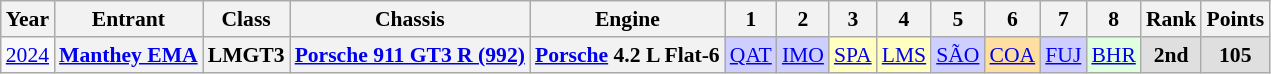<table class="wikitable" style="text-align:center; font-size:90%">
<tr>
<th>Year</th>
<th>Entrant</th>
<th>Class</th>
<th>Chassis</th>
<th>Engine</th>
<th>1</th>
<th>2</th>
<th>3</th>
<th>4</th>
<th>5</th>
<th>6</th>
<th>7</th>
<th>8</th>
<th>Rank</th>
<th>Points</th>
</tr>
<tr>
<td><a href='#'>2024</a></td>
<th><a href='#'>Manthey EMA</a></th>
<th>LMGT3</th>
<th><a href='#'>Porsche 911 GT3 R (992)</a></th>
<th><a href='#'>Porsche</a> 4.2 L Flat-6</th>
<td style="background:#CFCFFF;"><a href='#'>QAT</a><br></td>
<td style="background:#CFCFFF;"><a href='#'>IMO</a><br></td>
<td style="background:#FFFFBF;"><a href='#'>SPA</a><br></td>
<td style="background:#FFFFBF;"><a href='#'>LMS</a><br></td>
<td style="background:#CFCFFF;"><a href='#'>SÃO</a><br></td>
<td style="background:#FFDF9F;"><a href='#'>COA</a><br></td>
<td style="background:#CFCFFF;"><a href='#'>FUJ</a><br></td>
<td style="background:#DFFFDF;"><a href='#'>BHR</a><br></td>
<th style="background:#DFDFDF;">2nd</th>
<th style="background:#DFDFDF;">105</th>
</tr>
</table>
